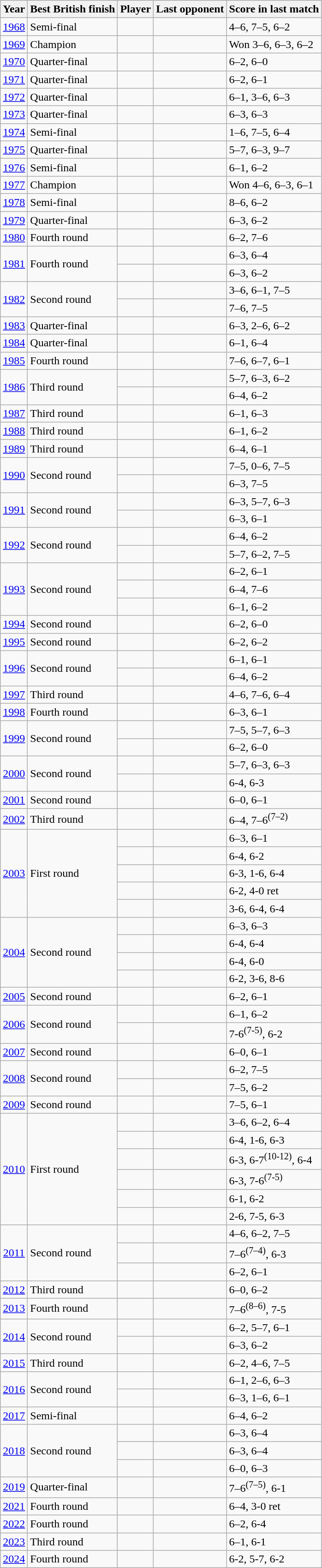<table class="sortable wikitable">
<tr>
<th>Year</th>
<th>Best British finish</th>
<th>Player</th>
<th>Last opponent</th>
<th class="unsortable">Score in last match</th>
</tr>
<tr>
<td rowspan="1" align=center><a href='#'>1968</a></td>
<td rowspan="1">Semi-final</td>
<td></td>
<td></td>
<td>4–6, 7–5, 6–2</td>
</tr>
<tr>
<td rowspan="1" align=center><a href='#'>1969</a></td>
<td rowspan="1">Champion</td>
<td></td>
<td></td>
<td>Won 3–6, 6–3, 6–2</td>
</tr>
<tr>
<td rowspan="1" align=center><a href='#'>1970</a></td>
<td rowspan="1">Quarter-final</td>
<td></td>
<td></td>
<td>6–2, 6–0</td>
</tr>
<tr>
<td rowspan="1" align=center><a href='#'>1971</a></td>
<td rowspan="1">Quarter-final</td>
<td></td>
<td></td>
<td>6–2, 6–1</td>
</tr>
<tr>
<td rowspan="1" align=center><a href='#'>1972</a></td>
<td rowspan="1">Quarter-final</td>
<td></td>
<td></td>
<td>6–1, 3–6, 6–3</td>
</tr>
<tr>
<td rowspan="1" align=center><a href='#'>1973</a></td>
<td rowspan="1">Quarter-final</td>
<td></td>
<td></td>
<td>6–3, 6–3</td>
</tr>
<tr>
<td rowspan="1" align=center><a href='#'>1974</a></td>
<td rowspan="1">Semi-final</td>
<td></td>
<td></td>
<td>1–6, 7–5, 6–4</td>
</tr>
<tr>
<td rowspan="1" align=center><a href='#'>1975</a></td>
<td rowspan="1">Quarter-final</td>
<td></td>
<td></td>
<td>5–7, 6–3, 9–7</td>
</tr>
<tr>
<td rowspan="1" align=center><a href='#'>1976</a></td>
<td rowspan="1">Semi-final</td>
<td></td>
<td></td>
<td>6–1, 6–2</td>
</tr>
<tr>
<td rowspan="1" align=center><a href='#'>1977</a></td>
<td rowspan="1">Champion</td>
<td></td>
<td></td>
<td>Won 4–6, 6–3, 6–1</td>
</tr>
<tr>
<td rowspan="1" align=center><a href='#'>1978</a></td>
<td rowspan="1">Semi-final</td>
<td></td>
<td></td>
<td>8–6, 6–2</td>
</tr>
<tr>
<td rowspan="1" align=center><a href='#'>1979</a></td>
<td rowspan="1">Quarter-final</td>
<td></td>
<td></td>
<td>6–3, 6–2</td>
</tr>
<tr>
<td rowspan="1" align=center><a href='#'>1980</a></td>
<td rowspan="1">Fourth round</td>
<td></td>
<td></td>
<td>6–2, 7–6</td>
</tr>
<tr>
<td rowspan="2" align=center><a href='#'>1981</a></td>
<td rowspan="2">Fourth round</td>
<td></td>
<td></td>
<td>6–3, 6–4</td>
</tr>
<tr>
<td></td>
<td></td>
<td>6–3, 6–2</td>
</tr>
<tr>
<td rowspan="2" align=center><a href='#'>1982</a></td>
<td rowspan="2">Second round</td>
<td></td>
<td></td>
<td>3–6, 6–1, 7–5</td>
</tr>
<tr>
<td></td>
<td></td>
<td>7–6, 7–5</td>
</tr>
<tr>
<td rowspan="1" align=center><a href='#'>1983</a></td>
<td rowspan="1">Quarter-final</td>
<td></td>
<td></td>
<td>6–3, 2–6, 6–2</td>
</tr>
<tr>
<td rowspan="1" align=center><a href='#'>1984</a></td>
<td rowspan="1">Quarter-final</td>
<td></td>
<td></td>
<td>6–1, 6–4</td>
</tr>
<tr>
<td rowspan="1" align=center><a href='#'>1985</a></td>
<td rowspan="1">Fourth round</td>
<td></td>
<td></td>
<td>7–6, 6–7, 6–1</td>
</tr>
<tr>
<td rowspan="2" align=center><a href='#'>1986</a></td>
<td rowspan="2">Third round</td>
<td></td>
<td></td>
<td>5–7, 6–3, 6–2</td>
</tr>
<tr>
<td></td>
<td></td>
<td>6–4, 6–2</td>
</tr>
<tr>
<td rowspan="1" align=center><a href='#'>1987</a></td>
<td rowspan="1">Third round</td>
<td></td>
<td></td>
<td>6–1, 6–3</td>
</tr>
<tr>
<td rowspan="1" align=center><a href='#'>1988</a></td>
<td rowspan="1">Third round</td>
<td></td>
<td></td>
<td>6–1, 6–2</td>
</tr>
<tr>
<td rowspan="1" align=center><a href='#'>1989</a></td>
<td rowspan="1">Third round</td>
<td></td>
<td></td>
<td>6–4, 6–1</td>
</tr>
<tr>
<td rowspan="2" align=center><a href='#'>1990</a></td>
<td rowspan="2">Second round</td>
<td></td>
<td></td>
<td>7–5, 0–6, 7–5</td>
</tr>
<tr>
<td></td>
<td></td>
<td>6–3, 7–5</td>
</tr>
<tr>
<td rowspan="2" align=center><a href='#'>1991</a></td>
<td rowspan="2">Second round</td>
<td></td>
<td></td>
<td>6–3, 5–7, 6–3</td>
</tr>
<tr>
<td></td>
<td></td>
<td>6–3, 6–1</td>
</tr>
<tr>
<td rowspan="2" align=center><a href='#'>1992</a></td>
<td rowspan="2">Second round</td>
<td></td>
<td></td>
<td>6–4, 6–2</td>
</tr>
<tr>
<td></td>
<td></td>
<td>5–7, 6–2, 7–5</td>
</tr>
<tr>
<td rowspan="3" align=center><a href='#'>1993</a></td>
<td rowspan="3">Second round</td>
<td></td>
<td></td>
<td>6–2, 6–1</td>
</tr>
<tr>
<td></td>
<td></td>
<td>6–4, 7–6</td>
</tr>
<tr>
<td></td>
<td></td>
<td>6–1, 6–2</td>
</tr>
<tr>
<td rowspan="1" align=center><a href='#'>1994</a></td>
<td rowspan="1">Second round</td>
<td></td>
<td></td>
<td>6–2, 6–0</td>
</tr>
<tr>
<td rowspan="1" align=center><a href='#'>1995</a></td>
<td rowspan="1">Second round</td>
<td></td>
<td></td>
<td>6–2, 6–2</td>
</tr>
<tr>
<td rowspan="2" align=center><a href='#'>1996</a></td>
<td rowspan="2">Second round</td>
<td></td>
<td></td>
<td>6–1, 6–1</td>
</tr>
<tr>
<td></td>
<td></td>
<td>6–4, 6–2</td>
</tr>
<tr>
<td rowspan="1" align=center><a href='#'>1997</a></td>
<td rowspan="1">Third round</td>
<td></td>
<td></td>
<td>4–6, 7–6, 6–4</td>
</tr>
<tr>
<td rowspan="1" align=center><a href='#'>1998</a></td>
<td rowspan="1">Fourth round</td>
<td></td>
<td></td>
<td>6–3, 6–1</td>
</tr>
<tr>
<td rowspan="2" align=center><a href='#'>1999</a></td>
<td rowspan="2">Second round</td>
<td></td>
<td></td>
<td>7–5, 5–7, 6–3</td>
</tr>
<tr>
<td></td>
<td></td>
<td>6–2, 6–0</td>
</tr>
<tr>
<td rowspan="2" align=center><a href='#'>2000</a></td>
<td rowspan="2">Second round</td>
<td></td>
<td></td>
<td>5–7, 6–3, 6–3</td>
</tr>
<tr>
<td></td>
<td></td>
<td>6-4, 6-3</td>
</tr>
<tr>
<td rowspan="1" align=center><a href='#'>2001</a></td>
<td rowspan="1">Second round</td>
<td></td>
<td></td>
<td>6–0, 6–1</td>
</tr>
<tr>
<td rowspan="1" align=center><a href='#'>2002</a></td>
<td rowspan="1">Third round</td>
<td></td>
<td></td>
<td>6–4, 7–6<sup>(7–2)</sup></td>
</tr>
<tr>
<td rowspan="5" align=center><a href='#'>2003</a></td>
<td rowspan="5">First round</td>
<td></td>
<td></td>
<td>6–3, 6–1</td>
</tr>
<tr>
<td></td>
<td></td>
<td>6-4, 6-2</td>
</tr>
<tr>
<td></td>
<td></td>
<td>6-3, 1-6, 6-4</td>
</tr>
<tr>
<td></td>
<td></td>
<td>6-2, 4-0 ret</td>
</tr>
<tr>
<td></td>
<td></td>
<td>3-6, 6-4, 6-4</td>
</tr>
<tr>
<td rowspan="4" align=center><a href='#'>2004</a></td>
<td rowspan="4">Second round</td>
<td></td>
<td></td>
<td>6–3, 6–3</td>
</tr>
<tr>
<td></td>
<td></td>
<td>6-4, 6-4</td>
</tr>
<tr>
<td></td>
<td></td>
<td>6-4, 6-0</td>
</tr>
<tr>
<td></td>
<td></td>
<td>6-2, 3-6, 8-6</td>
</tr>
<tr>
<td rowspan="1" align=center><a href='#'>2005</a></td>
<td rowspan="1">Second round</td>
<td></td>
<td></td>
<td>6–2, 6–1</td>
</tr>
<tr>
<td rowspan="2" align=center><a href='#'>2006</a></td>
<td rowspan="2">Second round</td>
<td></td>
<td></td>
<td>6–1, 6–2</td>
</tr>
<tr>
<td></td>
<td></td>
<td>7-6<sup>(7-5)</sup>, 6-2</td>
</tr>
<tr>
<td rowspan="1" align=center><a href='#'>2007</a></td>
<td rowspan="1">Second round</td>
<td></td>
<td></td>
<td>6–0, 6–1</td>
</tr>
<tr>
<td rowspan="2" align=center><a href='#'>2008</a></td>
<td rowspan="2">Second round</td>
<td></td>
<td></td>
<td>6–2, 7–5</td>
</tr>
<tr>
<td></td>
<td></td>
<td>7–5, 6–2</td>
</tr>
<tr>
<td rowspan="1" align=center><a href='#'>2009</a></td>
<td rowspan="1">Second round</td>
<td></td>
<td></td>
<td>7–5, 6–1</td>
</tr>
<tr>
<td rowspan="6" align=center><a href='#'>2010</a></td>
<td rowspan="6">First round</td>
<td></td>
<td></td>
<td>3–6, 6–2, 6–4</td>
</tr>
<tr>
<td></td>
<td></td>
<td>6-4, 1-6, 6-3</td>
</tr>
<tr>
<td></td>
<td></td>
<td>6-3, 6-7<sup>(10-12)</sup>, 6-4</td>
</tr>
<tr>
<td></td>
<td></td>
<td>6-3, 7-6<sup>(7-5)</sup></td>
</tr>
<tr>
<td></td>
<td></td>
<td>6-1, 6-2</td>
</tr>
<tr>
<td></td>
<td></td>
<td>2-6, 7-5, 6-3</td>
</tr>
<tr>
<td rowspan="3" align=center><a href='#'>2011</a></td>
<td rowspan="3">Second round</td>
<td></td>
<td></td>
<td>4–6, 6–2, 7–5</td>
</tr>
<tr>
<td></td>
<td></td>
<td>7–6<sup>(7–4)</sup>, 6-3</td>
</tr>
<tr>
<td></td>
<td></td>
<td>6–2, 6–1</td>
</tr>
<tr>
<td align=center><a href='#'>2012</a></td>
<td>Third round</td>
<td></td>
<td></td>
<td>6–0, 6–2</td>
</tr>
<tr>
<td align=center><a href='#'>2013</a></td>
<td>Fourth round</td>
<td></td>
<td></td>
<td>7–6<sup>(8–6)</sup>, 7-5</td>
</tr>
<tr>
<td rowspan="2" align=center><a href='#'>2014</a></td>
<td rowspan="2">Second round</td>
<td></td>
<td></td>
<td>6–2, 5–7, 6–1</td>
</tr>
<tr>
<td></td>
<td></td>
<td>6–3, 6–2</td>
</tr>
<tr>
<td align=center><a href='#'>2015</a></td>
<td>Third round</td>
<td></td>
<td></td>
<td>6–2, 4–6, 7–5</td>
</tr>
<tr>
<td rowspan="2" align=center><a href='#'>2016</a></td>
<td rowspan="2">Second round</td>
<td></td>
<td></td>
<td>6–1, 2–6, 6–3</td>
</tr>
<tr>
<td></td>
<td></td>
<td>6–3, 1–6, 6–1</td>
</tr>
<tr>
<td align=center><a href='#'>2017</a></td>
<td>Semi-final</td>
<td></td>
<td></td>
<td>6–4, 6–2</td>
</tr>
<tr>
<td rowspan="3" align=center><a href='#'>2018</a></td>
<td rowspan="3">Second round</td>
<td></td>
<td></td>
<td>6–3, 6–4</td>
</tr>
<tr>
<td></td>
<td></td>
<td>6–3, 6–4</td>
</tr>
<tr>
<td></td>
<td></td>
<td>6–0, 6–3</td>
</tr>
<tr>
<td rowspan="1" align=center><a href='#'>2019</a></td>
<td rowspan="1">Quarter-final</td>
<td></td>
<td></td>
<td>7–6<sup>(7–5)</sup>, 6-1</td>
</tr>
<tr>
<td rowspan="1" align=center><a href='#'>2021</a></td>
<td rowspan="1">Fourth round</td>
<td></td>
<td></td>
<td>6–4, 3-0 ret</td>
</tr>
<tr>
<td rowspan="1" align=center><a href='#'>2022</a></td>
<td rowspan="1">Fourth round</td>
<td></td>
<td></td>
<td>6–2, 6-4</td>
</tr>
<tr>
<td rowspan="1" align=center><a href='#'>2023</a></td>
<td rowspan="1">Third round</td>
<td></td>
<td></td>
<td>6–1, 6-1</td>
</tr>
<tr>
<td rowspan="1" align=center><a href='#'>2024</a></td>
<td rowspan="1">Fourth round</td>
<td></td>
<td></td>
<td>6-2, 5-7, 6-2</td>
</tr>
</table>
